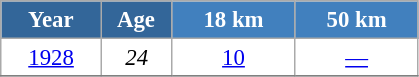<table class="wikitable" style="font-size:95%; text-align:center; border:grey solid 1px; border-collapse:collapse; background:#ffffff;">
<tr>
<th style="background-color:#369; color:white; width:60px;"> Year </th>
<th style="background-color:#369; color:white; width:40px;"> Age </th>
<th style="background-color:#4180be; color:white; width:75px;"> 18 km </th>
<th style="background-color:#4180be; color:white; width:75px;"> 50 km </th>
</tr>
<tr>
<td><a href='#'>1928</a></td>
<td><em>24</em></td>
<td><a href='#'>10</a></td>
<td><a href='#'>—</a></td>
</tr>
<tr>
</tr>
</table>
